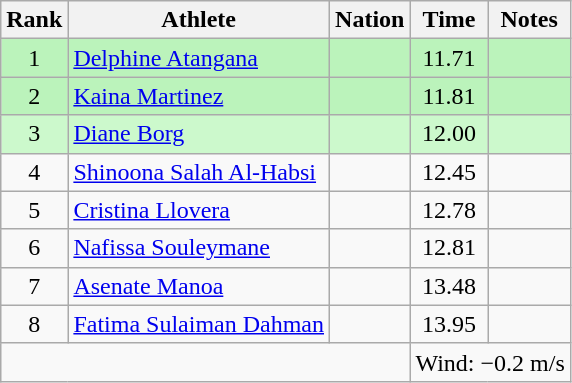<table class="wikitable sortable" style="text-align:center">
<tr>
<th>Rank</th>
<th>Athlete</th>
<th>Nation</th>
<th>Time</th>
<th>Notes</th>
</tr>
<tr bgcolor=#bbf3bb>
<td>1</td>
<td align=left><a href='#'>Delphine Atangana</a></td>
<td align=left></td>
<td>11.71</td>
<td></td>
</tr>
<tr bgcolor=#bbf3bb>
<td>2</td>
<td align=left><a href='#'>Kaina Martinez</a></td>
<td align=left></td>
<td>11.81</td>
<td></td>
</tr>
<tr bgcolor=#ccf9cc>
<td>3</td>
<td align=left><a href='#'>Diane Borg</a></td>
<td align=left></td>
<td>12.00</td>
<td></td>
</tr>
<tr>
<td>4</td>
<td align=left><a href='#'>Shinoona Salah Al-Habsi</a></td>
<td align=left></td>
<td>12.45</td>
<td></td>
</tr>
<tr>
<td>5</td>
<td align=left><a href='#'>Cristina Llovera</a></td>
<td align=left></td>
<td>12.78</td>
<td></td>
</tr>
<tr>
<td>6</td>
<td align=left><a href='#'>Nafissa Souleymane</a></td>
<td align=left></td>
<td>12.81</td>
<td></td>
</tr>
<tr>
<td>7</td>
<td align=left><a href='#'>Asenate Manoa</a></td>
<td align=left></td>
<td>13.48</td>
<td><strong></strong></td>
</tr>
<tr>
<td>8</td>
<td align=left><a href='#'>Fatima Sulaiman Dahman</a></td>
<td align=left></td>
<td>13.95</td>
<td></td>
</tr>
<tr class="sortbottom">
<td colspan=3></td>
<td colspan="2" style="text-align:left;">Wind: −0.2 m/s</td>
</tr>
</table>
